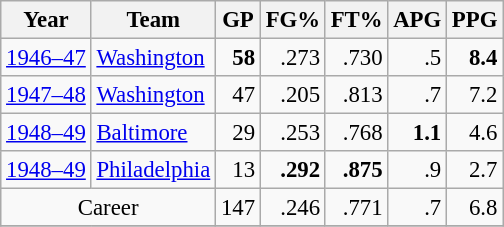<table class="wikitable sortable" style="font-size:95%; text-align:right;">
<tr>
<th>Year</th>
<th>Team</th>
<th>GP</th>
<th>FG%</th>
<th>FT%</th>
<th>APG</th>
<th>PPG</th>
</tr>
<tr>
<td style="text-align:left;"><a href='#'>1946–47</a></td>
<td style="text-align:left;"><a href='#'>Washington</a></td>
<td><strong>58</strong></td>
<td>.273</td>
<td>.730</td>
<td>.5</td>
<td><strong>8.4</strong></td>
</tr>
<tr>
<td style="text-align:left;"><a href='#'>1947–48</a></td>
<td style="text-align:left;"><a href='#'>Washington</a></td>
<td>47</td>
<td>.205</td>
<td>.813</td>
<td>.7</td>
<td>7.2</td>
</tr>
<tr>
<td style="text-align:left;"><a href='#'>1948–49</a></td>
<td style="text-align:left;"><a href='#'>Baltimore</a></td>
<td>29</td>
<td>.253</td>
<td>.768</td>
<td><strong>1.1</strong></td>
<td>4.6</td>
</tr>
<tr>
<td style="text-align:left;"><a href='#'>1948–49</a></td>
<td style="text-align:left;"><a href='#'>Philadelphia</a></td>
<td>13</td>
<td><strong>.292</strong></td>
<td><strong>.875</strong></td>
<td>.9</td>
<td>2.7</td>
</tr>
<tr>
<td style="text-align:center;" colspan="2">Career</td>
<td>147</td>
<td>.246</td>
<td>.771</td>
<td>.7</td>
<td>6.8</td>
</tr>
<tr>
</tr>
</table>
